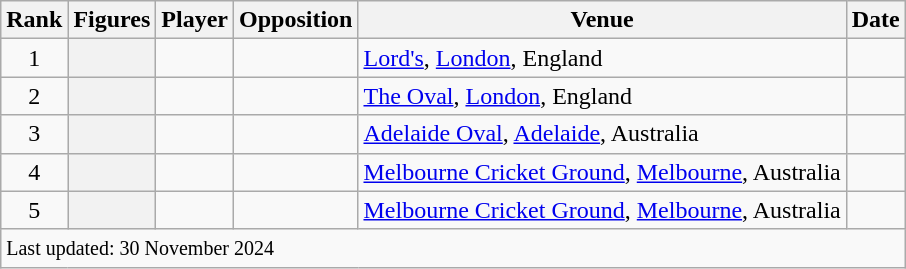<table class="wikitable plainrowheaders sortable">
<tr>
<th scope=col>Rank</th>
<th scope=col>Figures</th>
<th scope=col>Player</th>
<th scope=col>Opposition</th>
<th scope=col>Venue</th>
<th scope=col>Date</th>
</tr>
<tr>
<td align=center>1</td>
<th scope=row style=text-align:center;></th>
<td></td>
<td></td>
<td><a href='#'>Lord's</a>, <a href='#'>London</a>, England</td>
<td><a href='#'></a></td>
</tr>
<tr>
<td align=center>2</td>
<th scope=row style=text-align:center;></th>
<td></td>
<td></td>
<td><a href='#'>The Oval</a>, <a href='#'>London</a>, England</td>
<td><a href='#'></a></td>
</tr>
<tr>
<td align=center>3</td>
<th scope=row style=text-align:center;></th>
<td></td>
<td></td>
<td><a href='#'>Adelaide Oval</a>, <a href='#'>Adelaide</a>, Australia</td>
<td><a href='#'></a></td>
</tr>
<tr>
<td align=center>4</td>
<th scope=row style=text-align:center;></th>
<td></td>
<td></td>
<td><a href='#'>Melbourne Cricket Ground</a>, <a href='#'>Melbourne</a>, Australia</td>
<td><a href='#'></a></td>
</tr>
<tr>
<td align=center>5</td>
<th scope=row style=text-align:center;></th>
<td></td>
<td></td>
<td><a href='#'>Melbourne Cricket Ground</a>, <a href='#'>Melbourne</a>, Australia</td>
<td><a href='#'></a></td>
</tr>
<tr class=sortbottom>
<td colspan=6><small>Last updated: 30 November 2024</small></td>
</tr>
</table>
